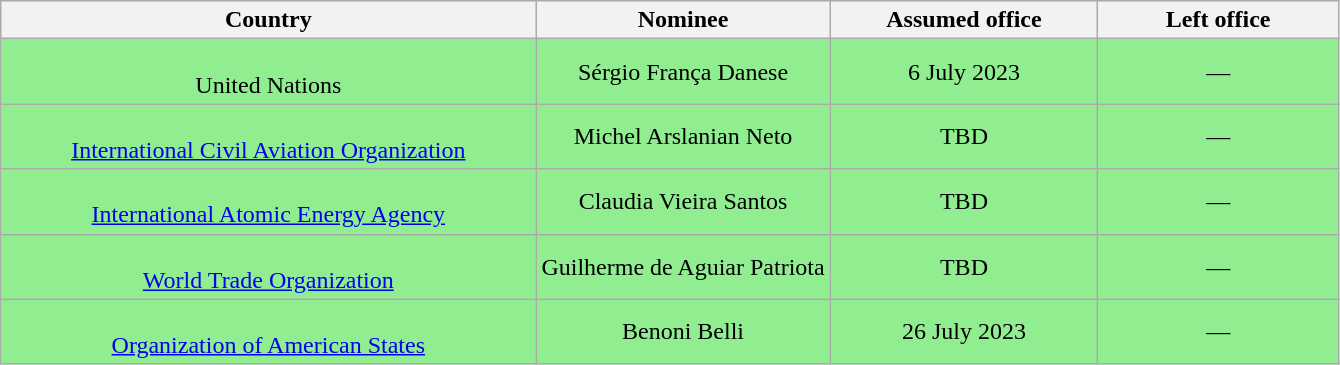<table class="wikitable sortable" style="text-align:center">
<tr>
<th style="width:40%;">Country</th>
<th style="width:22%;">Nominee</th>
<th style="width:20%;" data-sort-type="date">Assumed office</th>
<th style="width:18%;" data-sort-type="date">Left office</th>
</tr>
<tr style="background:lightgreen">
<td><br>United Nations</td>
<td>Sérgio França Danese</td>
<td>6 July 2023<br></td>
<td>—</td>
</tr>
<tr style="background:lightgreen">
<td><br><a href='#'>International Civil Aviation Organization</a></td>
<td>Michel Arslanian Neto</td>
<td>TBD<br></td>
<td>—</td>
</tr>
<tr style="background:lightgreen">
<td><br><a href='#'>International Atomic Energy Agency</a></td>
<td>Claudia Vieira Santos</td>
<td>TBD<br></td>
<td>—</td>
</tr>
<tr style="background:lightgreen">
<td><br><a href='#'>World Trade Organization</a></td>
<td>Guilherme de Aguiar Patriota</td>
<td>TBD<br></td>
<td>—</td>
</tr>
<tr style="background:lightgreen">
<td><br><a href='#'>Organization of American States</a></td>
<td>Benoni Belli</td>
<td>26 July 2023<br></td>
<td>—</td>
</tr>
</table>
